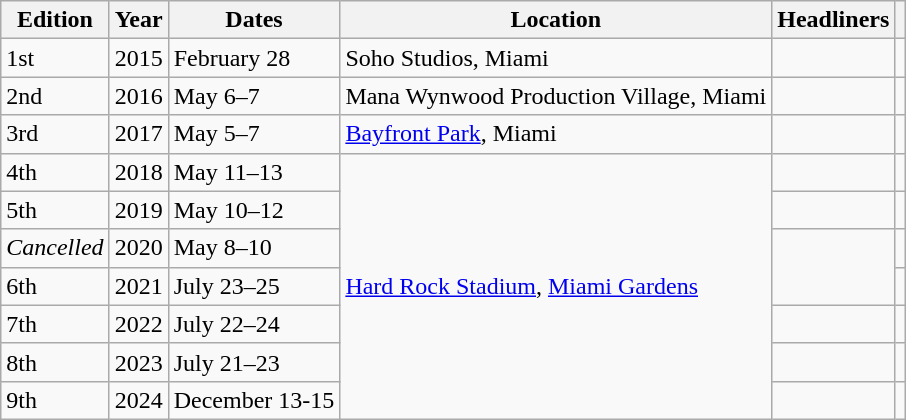<table class="wikitable sortable">
<tr>
<th>Edition</th>
<th>Year</th>
<th>Dates</th>
<th>Location</th>
<th class="unsortable">Headliners</th>
<th class="unsortable"></th>
</tr>
<tr>
<td>1st</td>
<td>2015</td>
<td>February 28</td>
<td>Soho Studios, Miami</td>
<td></td>
<td align="center"></td>
</tr>
<tr>
<td>2nd</td>
<td>2016</td>
<td>May 6–7</td>
<td>Mana Wynwood Production Village, Miami</td>
<td></td>
<td align="center"></td>
</tr>
<tr>
<td>3rd</td>
<td>2017</td>
<td>May 5–7</td>
<td><a href='#'>Bayfront Park</a>, Miami</td>
<td></td>
<td align="center"></td>
</tr>
<tr>
<td>4th</td>
<td>2018</td>
<td>May 11–13</td>
<td rowspan="7"><a href='#'>Hard Rock Stadium</a>, <a href='#'>Miami Gardens</a></td>
<td></td>
<td align="center"></td>
</tr>
<tr>
<td>5th</td>
<td>2019</td>
<td>May 10–12</td>
<td></td>
<td align="center"></td>
</tr>
<tr>
<td><em>Cancelled</em></td>
<td>2020</td>
<td>May 8–10</td>
<td rowspan="2"></td>
<td align="center"></td>
</tr>
<tr>
<td>6th</td>
<td>2021</td>
<td>July 23–25</td>
<td align="center"></td>
</tr>
<tr>
<td>7th</td>
<td>2022</td>
<td>July 22–24</td>
<td></td>
<td align="center"></td>
</tr>
<tr>
<td>8th</td>
<td>2023</td>
<td>July 21–23</td>
<td></td>
<td align="center"></td>
</tr>
<tr>
<td>9th</td>
<td>2024</td>
<td>December 13-15</td>
<td></td>
<td align="center"></td>
</tr>
</table>
